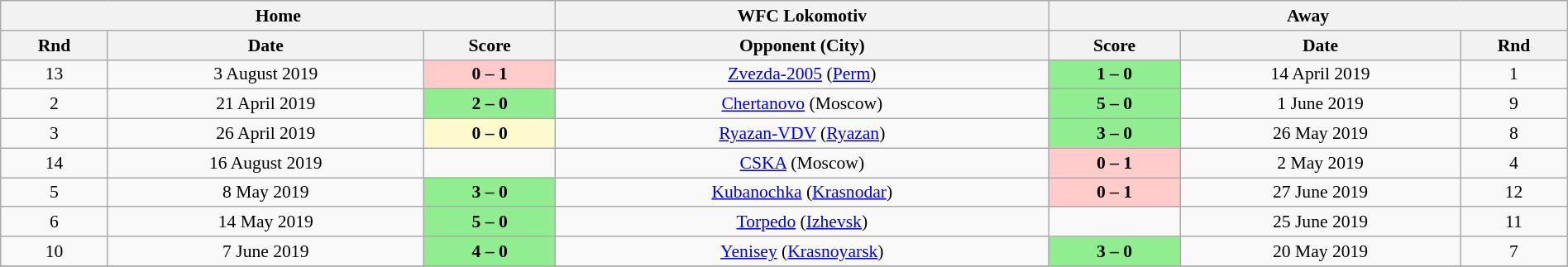<table class="wikitable" style="text-align:center; font-size:90%; width:100%;">
<tr>
<th colspan="3" style=text-align:center;">Home</th>
<th style=text-align:center;">WFC Lokomotiv</th>
<th colspan="3" style=text-align:center;">Away</th>
</tr>
<tr>
<th style=text-align:center;">Rnd</th>
<th style=text-align:center;">Date</th>
<th style=text-align:center;">Score</th>
<th style=text-align:center;">Opponent (City)</th>
<th style=text-align:center;">Score</th>
<th style=text-align:center;">Date</th>
<th style=text-align:center;">Rnd</th>
</tr>
<tr>
<td>13</td>
<td>3 August 2019</td>
<td bgcolor=FFCCCB><strong>0 – 1</strong></td>
<td><a href='#'>Zvezda-2005</a> (<a href='#'>Perm</a>)</td>
<td bgcolor=90EE90><strong>1 – 0</strong></td>
<td>14 April 2019</td>
<td>1</td>
</tr>
<tr>
<td>2</td>
<td>21 April 2019</td>
<td bgcolor=90EE90><strong>2 – 0</strong></td>
<td><a href='#'>Chertanovo</a> (Moscow)</td>
<td bgcolor=90EE90><strong>5 – 0</strong></td>
<td>1 June 2019</td>
<td>9</td>
</tr>
<tr>
<td>3</td>
<td>26 April 2019</td>
<td bgcolor=FFFACD><strong>0 – 0</strong></td>
<td><a href='#'>Ryazan-VDV</a> (<a href='#'>Ryazan</a>)</td>
<td bgcolor=90EE90><strong>3 – 0</strong></td>
<td>26 May 2019</td>
<td>8</td>
</tr>
<tr>
<td>14</td>
<td>16 August 2019</td>
<td bgcolor=></td>
<td><a href='#'>CSKA</a> (Moscow)</td>
<td bgcolor=FFCCCB><strong>0 – 1</strong></td>
<td>2 May 2019</td>
<td>4</td>
</tr>
<tr>
<td>5</td>
<td>8 May 2019</td>
<td bgcolor=90EE90><strong>3 – 0</strong></td>
<td><a href='#'>Kubanochka</a> (<a href='#'>Krasnodar</a>)</td>
<td bgcolor=FFCCCB><strong>0 – 1</strong></td>
<td>27 June 2019</td>
<td>12</td>
</tr>
<tr>
<td>6</td>
<td>14 May 2019</td>
<td bgcolor=90EE90><strong>5 – 0</strong></td>
<td><a href='#'>Torpedo</a> (<a href='#'>Izhevsk</a>)</td>
<td bgcolor=></td>
<td>25 June 2019</td>
<td>11</td>
</tr>
<tr>
<td>10</td>
<td>7 June 2019</td>
<td bgcolor=90EE90><strong>4 – 0</strong></td>
<td><a href='#'>Yenisey</a> (<a href='#'>Krasnoyarsk</a>)</td>
<td bgcolor=90EE90><strong>3 – 0</strong></td>
<td>20 May 2019</td>
<td>7</td>
</tr>
<tr>
</tr>
</table>
